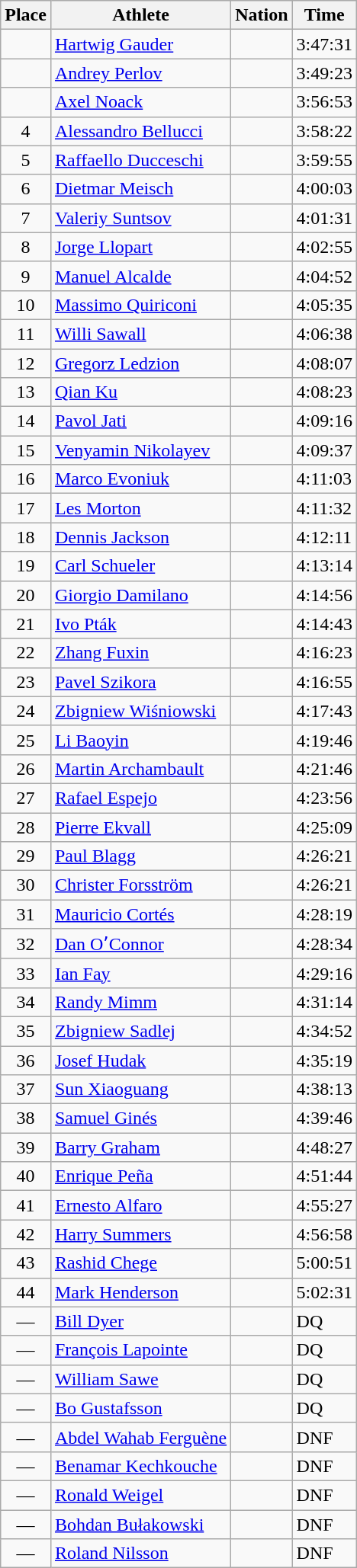<table class=wikitable>
<tr>
<th>Place</th>
<th>Athlete</th>
<th>Nation</th>
<th>Time</th>
</tr>
<tr>
<td align=center></td>
<td><a href='#'>Hartwig Gauder</a></td>
<td></td>
<td>3:47:31</td>
</tr>
<tr>
<td align=center></td>
<td><a href='#'>Andrey Perlov</a></td>
<td></td>
<td>3:49:23</td>
</tr>
<tr>
<td align=center></td>
<td><a href='#'>Axel Noack</a></td>
<td></td>
<td>3:56:53</td>
</tr>
<tr>
<td align=center>4</td>
<td><a href='#'>Alessandro Bellucci</a></td>
<td></td>
<td>3:58:22</td>
</tr>
<tr>
<td align=center>5</td>
<td><a href='#'>Raffaello Ducceschi</a></td>
<td></td>
<td>3:59:55</td>
</tr>
<tr>
<td align=center>6</td>
<td><a href='#'>Dietmar Meisch</a></td>
<td></td>
<td>4:00:03</td>
</tr>
<tr>
<td align=center>7</td>
<td><a href='#'>Valeriy Suntsov</a></td>
<td></td>
<td>4:01:31</td>
</tr>
<tr>
<td align=center>8</td>
<td><a href='#'>Jorge Llopart</a></td>
<td></td>
<td>4:02:55</td>
</tr>
<tr>
<td align=center>9</td>
<td><a href='#'>Manuel Alcalde</a></td>
<td></td>
<td>4:04:52</td>
</tr>
<tr>
<td align=center>10</td>
<td><a href='#'>Massimo Quiriconi</a></td>
<td></td>
<td>4:05:35</td>
</tr>
<tr>
<td align=center>11</td>
<td><a href='#'>Willi Sawall</a></td>
<td></td>
<td>4:06:38</td>
</tr>
<tr>
<td align=center>12</td>
<td><a href='#'>Gregorz Ledzion</a></td>
<td></td>
<td>4:08:07</td>
</tr>
<tr>
<td align=center>13</td>
<td><a href='#'>Qian Ku</a></td>
<td></td>
<td>4:08:23</td>
</tr>
<tr>
<td align=center>14</td>
<td><a href='#'>Pavol Jati</a></td>
<td></td>
<td>4:09:16</td>
</tr>
<tr>
<td align=center>15</td>
<td><a href='#'>Venyamin Nikolayev</a></td>
<td></td>
<td>4:09:37</td>
</tr>
<tr>
<td align=center>16</td>
<td><a href='#'>Marco Evoniuk</a></td>
<td></td>
<td>4:11:03</td>
</tr>
<tr>
<td align=center>17</td>
<td><a href='#'>Les Morton</a></td>
<td></td>
<td>4:11:32</td>
</tr>
<tr>
<td align=center>18</td>
<td><a href='#'>Dennis Jackson</a></td>
<td></td>
<td>4:12:11</td>
</tr>
<tr>
<td align=center>19</td>
<td><a href='#'>Carl Schueler</a></td>
<td></td>
<td>4:13:14</td>
</tr>
<tr>
<td align=center>20</td>
<td><a href='#'>Giorgio Damilano</a></td>
<td></td>
<td>4:14:56</td>
</tr>
<tr>
<td align=center>21</td>
<td><a href='#'>Ivo Pták</a></td>
<td></td>
<td>4:14:43</td>
</tr>
<tr>
<td align=center>22</td>
<td><a href='#'>Zhang Fuxin</a></td>
<td></td>
<td>4:16:23</td>
</tr>
<tr>
<td align=center>23</td>
<td><a href='#'>Pavel Szikora</a></td>
<td></td>
<td>4:16:55</td>
</tr>
<tr>
<td align=center>24</td>
<td><a href='#'>Zbigniew Wiśniowski</a></td>
<td></td>
<td>4:17:43</td>
</tr>
<tr>
<td align=center>25</td>
<td><a href='#'>Li Baoyin</a></td>
<td></td>
<td>4:19:46</td>
</tr>
<tr>
<td align=center>26</td>
<td><a href='#'>Martin Archambault</a></td>
<td></td>
<td>4:21:46</td>
</tr>
<tr>
<td align=center>27</td>
<td><a href='#'>Rafael Espejo</a></td>
<td></td>
<td>4:23:56</td>
</tr>
<tr>
<td align=center>28</td>
<td><a href='#'>Pierre Ekvall</a></td>
<td></td>
<td>4:25:09</td>
</tr>
<tr>
<td align=center>29</td>
<td><a href='#'>Paul Blagg</a></td>
<td></td>
<td>4:26:21</td>
</tr>
<tr>
<td align=center>30</td>
<td><a href='#'>Christer Forsström</a></td>
<td></td>
<td>4:26:21</td>
</tr>
<tr>
<td align=center>31</td>
<td><a href='#'>Mauricio Cortés</a></td>
<td></td>
<td>4:28:19</td>
</tr>
<tr>
<td align=center>32</td>
<td><a href='#'>Dan OʼConnor</a></td>
<td></td>
<td>4:28:34</td>
</tr>
<tr>
<td align=center>33</td>
<td><a href='#'>Ian Fay</a></td>
<td></td>
<td>4:29:16</td>
</tr>
<tr>
<td align=center>34</td>
<td><a href='#'>Randy Mimm</a></td>
<td></td>
<td>4:31:14</td>
</tr>
<tr>
<td align=center>35</td>
<td><a href='#'>Zbigniew Sadlej</a></td>
<td></td>
<td>4:34:52</td>
</tr>
<tr>
<td align=center>36</td>
<td><a href='#'>Josef Hudak</a></td>
<td></td>
<td>4:35:19</td>
</tr>
<tr>
<td align=center>37</td>
<td><a href='#'>Sun Xiaoguang</a></td>
<td></td>
<td>4:38:13</td>
</tr>
<tr>
<td align=center>38</td>
<td><a href='#'>Samuel Ginés</a></td>
<td></td>
<td>4:39:46</td>
</tr>
<tr>
<td align=center>39</td>
<td><a href='#'>Barry Graham</a></td>
<td></td>
<td>4:48:27</td>
</tr>
<tr>
<td align=center>40</td>
<td><a href='#'>Enrique Peña</a></td>
<td></td>
<td>4:51:44</td>
</tr>
<tr>
<td align=center>41</td>
<td><a href='#'>Ernesto Alfaro</a></td>
<td></td>
<td>4:55:27</td>
</tr>
<tr>
<td align=center>42</td>
<td><a href='#'>Harry Summers</a></td>
<td></td>
<td>4:56:58</td>
</tr>
<tr>
<td align=center>43</td>
<td><a href='#'>Rashid Chege</a></td>
<td></td>
<td>5:00:51</td>
</tr>
<tr>
<td align=center>44</td>
<td><a href='#'>Mark Henderson</a></td>
<td></td>
<td>5:02:31</td>
</tr>
<tr>
<td align=center>—</td>
<td><a href='#'>Bill Dyer</a></td>
<td></td>
<td>DQ</td>
</tr>
<tr>
<td align=center>—</td>
<td><a href='#'>François Lapointe</a></td>
<td></td>
<td>DQ</td>
</tr>
<tr>
<td align=center>—</td>
<td><a href='#'>William Sawe</a></td>
<td></td>
<td>DQ</td>
</tr>
<tr>
<td align=center>—</td>
<td><a href='#'>Bo Gustafsson</a></td>
<td></td>
<td>DQ</td>
</tr>
<tr>
<td align=center>—</td>
<td><a href='#'>Abdel Wahab Ferguène</a></td>
<td></td>
<td>DNF</td>
</tr>
<tr>
<td align=center>—</td>
<td><a href='#'>Benamar Kechkouche</a></td>
<td></td>
<td>DNF</td>
</tr>
<tr>
<td align=center>—</td>
<td><a href='#'>Ronald Weigel</a></td>
<td></td>
<td>DNF</td>
</tr>
<tr>
<td align=center>—</td>
<td><a href='#'>Bohdan Bułakowski</a></td>
<td></td>
<td>DNF</td>
</tr>
<tr>
<td align=center>—</td>
<td><a href='#'>Roland Nilsson</a></td>
<td></td>
<td>DNF</td>
</tr>
</table>
